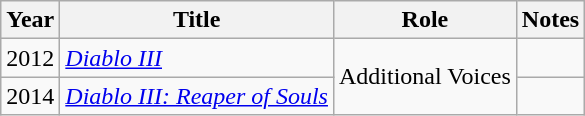<table class="wikitable sortable">
<tr>
<th>Year</th>
<th>Title</th>
<th>Role</th>
<th>Notes</th>
</tr>
<tr>
<td>2012</td>
<td><em><a href='#'>Diablo III</a></em></td>
<td rowspan="2">Additional Voices</td>
<td></td>
</tr>
<tr>
<td>2014</td>
<td><em><a href='#'>Diablo III: Reaper of Souls</a></em></td>
<td></td>
</tr>
</table>
